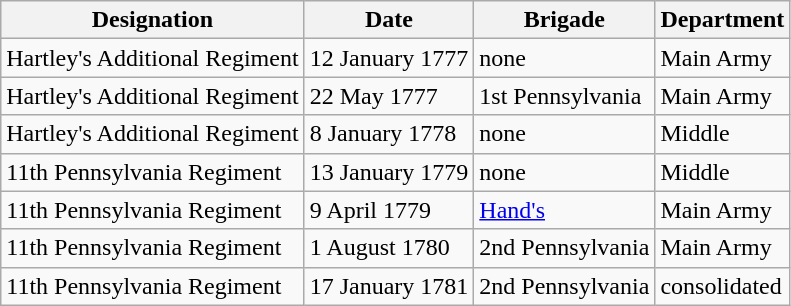<table class="wikitable">
<tr>
<th>Designation</th>
<th>Date</th>
<th>Brigade</th>
<th>Department</th>
</tr>
<tr>
<td>Hartley's Additional Regiment</td>
<td>12 January 1777</td>
<td>none</td>
<td>Main Army</td>
</tr>
<tr>
<td>Hartley's Additional Regiment</td>
<td>22 May 1777</td>
<td>1st Pennsylvania</td>
<td>Main Army</td>
</tr>
<tr>
<td>Hartley's Additional Regiment</td>
<td>8 January 1778</td>
<td>none</td>
<td>Middle</td>
</tr>
<tr>
<td>11th Pennsylvania Regiment</td>
<td>13 January 1779</td>
<td>none</td>
<td>Middle</td>
</tr>
<tr>
<td>11th Pennsylvania Regiment</td>
<td>9 April 1779</td>
<td><a href='#'>Hand's</a></td>
<td>Main Army</td>
</tr>
<tr>
<td>11th Pennsylvania Regiment</td>
<td>1 August 1780</td>
<td>2nd Pennsylvania</td>
<td>Main Army</td>
</tr>
<tr>
<td>11th Pennsylvania Regiment</td>
<td>17 January 1781</td>
<td>2nd Pennsylvania</td>
<td>consolidated</td>
</tr>
</table>
